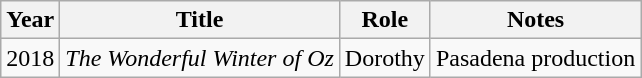<table class="wikitable sortable">
<tr>
<th>Year</th>
<th>Title</th>
<th>Role</th>
<th class="unsortable">Notes</th>
</tr>
<tr>
<td>2018</td>
<td><em>The Wonderful Winter of Oz</em></td>
<td>Dorothy</td>
<td>Pasadena production</td>
</tr>
</table>
